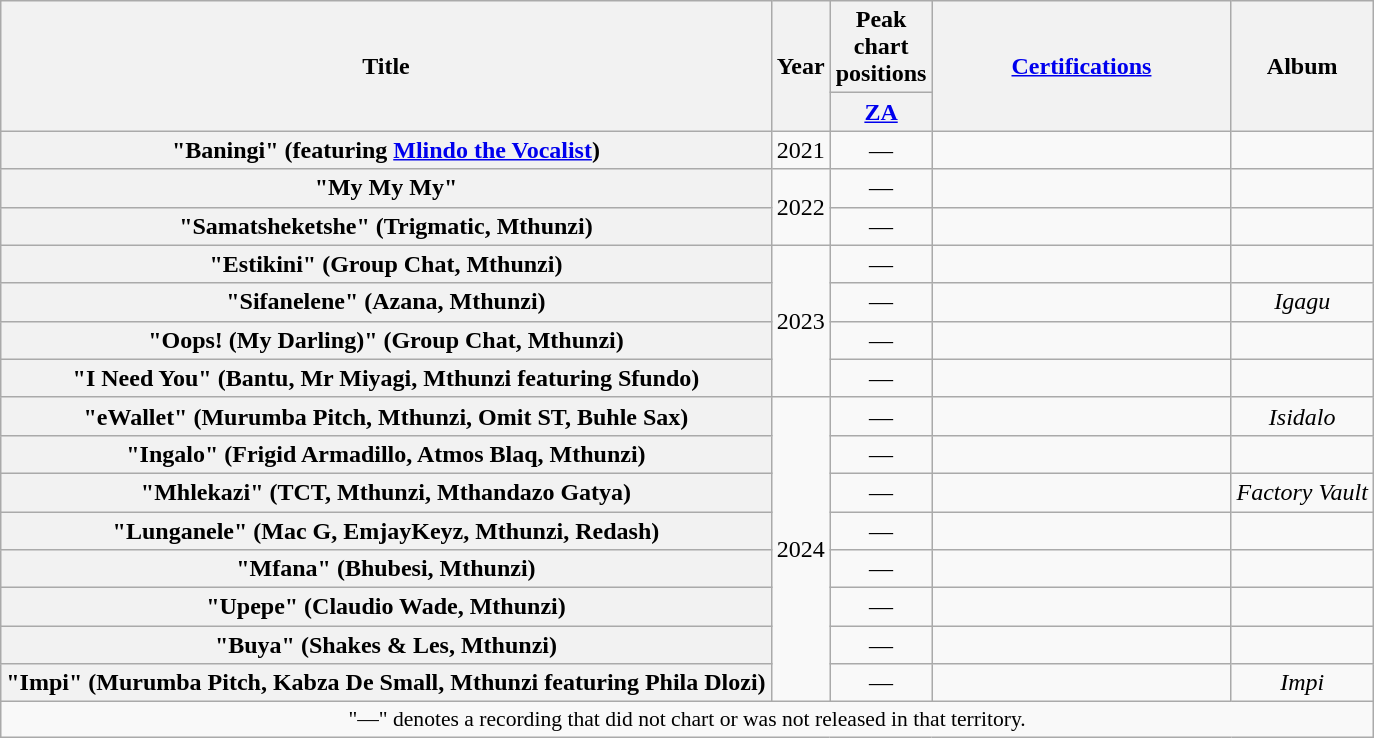<table class="wikitable plainrowheaders" style="text-align:center;">
<tr>
<th scope="col" rowspan="2">Title</th>
<th scope="col" rowspan="2">Year</th>
<th scope="col" colspan="1">Peak chart positions</th>
<th scope="col" rowspan="2" style="width:12em;"><a href='#'>Certifications</a></th>
<th scope="col" rowspan="2">Album</th>
</tr>
<tr>
<th scope="col" style="width:3em;font-size:100%;"><a href='#'>ZA</a><br></th>
</tr>
<tr>
<th scope="row">"Baningi" (featuring <a href='#'>Mlindo the Vocalist</a>)</th>
<td>2021</td>
<td>—</td>
<td></td>
<td></td>
</tr>
<tr>
<th scope="row">"My My My"</th>
<td rowspan=2>2022</td>
<td>—</td>
<td></td>
<td></td>
</tr>
<tr>
<th scope="row">"Samatsheketshe" (Trigmatic, Mthunzi)</th>
<td>—</td>
<td></td>
<td></td>
</tr>
<tr>
<th scope="row">"Estikini" (Group Chat, Mthunzi)</th>
<td rowspan=4>2023</td>
<td>—</td>
<td></td>
<td></td>
</tr>
<tr>
<th scope="row">"Sifanelene" (Azana, Mthunzi)</th>
<td>—</td>
<td></td>
<td><em>Igagu</em></td>
</tr>
<tr>
<th scope="row">"Oops! (My Darling)" (Group Chat, Mthunzi)</th>
<td>—</td>
<td></td>
<td></td>
</tr>
<tr>
<th scope="row">"I Need You" (Bantu, Mr Miyagi, Mthunzi featuring Sfundo)</th>
<td>—</td>
<td></td>
<td></td>
</tr>
<tr>
<th scope="row">"eWallet" (Murumba Pitch, Mthunzi, Omit ST, Buhle Sax)</th>
<td rowspan=8>2024</td>
<td>—</td>
<td></td>
<td><em>Isidalo</em></td>
</tr>
<tr>
<th scope="row">"Ingalo" (Frigid Armadillo, Atmos Blaq, Mthunzi)</th>
<td>—</td>
<td></td>
<td></td>
</tr>
<tr>
<th scope="row">"Mhlekazi" (TCT, Mthunzi, Mthandazo Gatya)</th>
<td>—</td>
<td></td>
<td><em>Factory Vault</em></td>
</tr>
<tr>
<th scope="row">"Lunganele" (Mac G, EmjayKeyz, Mthunzi, Redash)</th>
<td>—</td>
<td></td>
<td></td>
</tr>
<tr>
<th scope="row">"Mfana" (Bhubesi, Mthunzi)</th>
<td>—</td>
<td></td>
<td></td>
</tr>
<tr>
<th scope="row">"Upepe" (Claudio Wade, Mthunzi)</th>
<td>—</td>
<td></td>
<td></td>
</tr>
<tr>
<th scope="row">"Buya" (Shakes & Les, Mthunzi)</th>
<td>—</td>
<td></td>
<td></td>
</tr>
<tr>
<th scope="row">"Impi" (Murumba Pitch, Kabza De Small, Mthunzi featuring Phila Dlozi)</th>
<td>—</td>
<td></td>
<td><em>Impi</em></td>
</tr>
<tr>
<td colspan="8" style="font-size:90%">"—" denotes a recording that did not chart or was not released in that territory.</td>
</tr>
</table>
